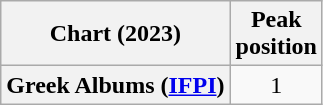<table class="wikitable sortable plainrowheaders" border="1">
<tr>
<th scope="col">Chart (2023)</th>
<th scope="col">Peak<br>position</th>
</tr>
<tr>
<th scope="row">Greek Albums (<a href='#'>IFPI</a>)</th>
<td style="text-align:center;">1</td>
</tr>
</table>
